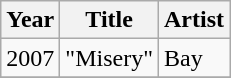<table class="wikitable">
<tr>
<th>Year</th>
<th>Title</th>
<th>Artist</th>
</tr>
<tr>
<td>2007</td>
<td>"Misery"</td>
<td>Bay</td>
</tr>
<tr>
</tr>
</table>
